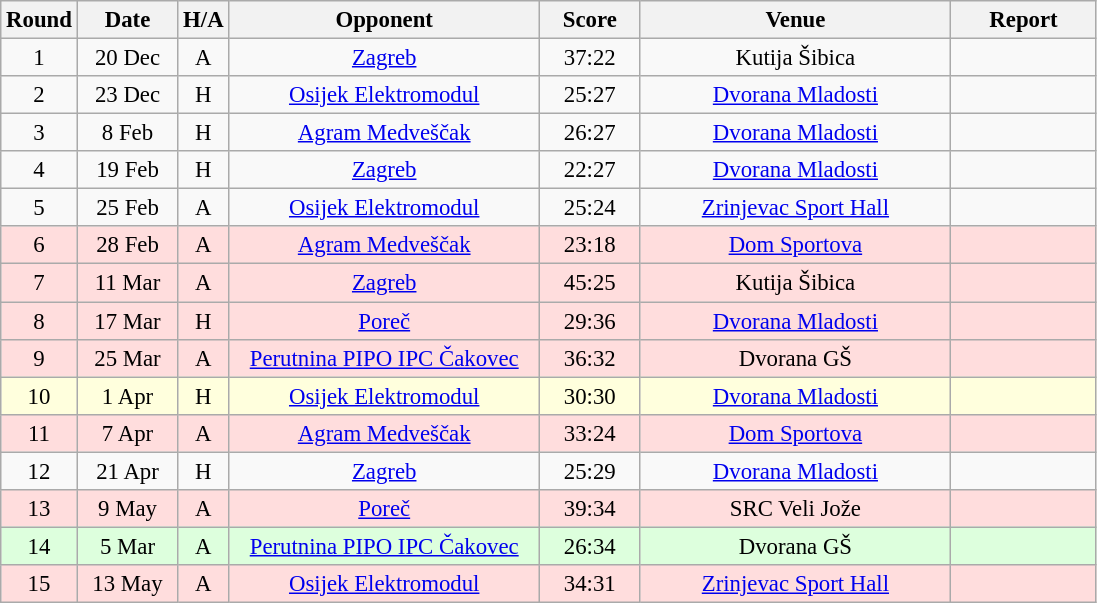<table class="wikitable sortable" style="text-align: center; font-size:95%;">
<tr>
<th width="30">Round</th>
<th width="60">Date</th>
<th width="20">H/A</th>
<th width="200">Opponent</th>
<th width="60">Score</th>
<th width="200">Venue</th>
<th width="90" class="unsortable">Report</th>
</tr>
<tr -bgcolor="#ffdddd">
<td>1</td>
<td>20 Dec</td>
<td>A</td>
<td><a href='#'>Zagreb</a></td>
<td>37:22</td>
<td>Kutija Šibica</td>
<td></td>
</tr>
<tr -bgcolor="#ffdddd">
<td>2</td>
<td>23 Dec</td>
<td>H</td>
<td><a href='#'>Osijek Elektromodul</a></td>
<td>25:27</td>
<td><a href='#'>Dvorana Mladosti</a></td>
<td></td>
</tr>
<tr -bgcolor="#ffdddd">
<td>3</td>
<td>8 Feb</td>
<td>H</td>
<td><a href='#'>Agram Medveščak</a></td>
<td>26:27</td>
<td><a href='#'>Dvorana Mladosti</a></td>
<td></td>
</tr>
<tr -bgcolor="#ffdddd">
<td>4</td>
<td>19 Feb</td>
<td>H</td>
<td><a href='#'>Zagreb</a></td>
<td>22:27</td>
<td><a href='#'>Dvorana Mladosti</a></td>
<td></td>
</tr>
<tr -bgcolor="#ffdddd">
<td>5</td>
<td>25 Feb</td>
<td>A</td>
<td><a href='#'>Osijek Elektromodul</a></td>
<td>25:24</td>
<td><a href='#'>Zrinjevac Sport Hall</a></td>
<td></td>
</tr>
<tr bgcolor="#ffdddd">
<td>6</td>
<td>28 Feb</td>
<td>A</td>
<td><a href='#'>Agram Medveščak</a></td>
<td>23:18</td>
<td><a href='#'>Dom Sportova</a></td>
<td></td>
</tr>
<tr bgcolor="#ffdddd">
<td>7</td>
<td>11 Mar</td>
<td>A</td>
<td><a href='#'>Zagreb</a></td>
<td>45:25</td>
<td>Kutija Šibica</td>
<td></td>
</tr>
<tr bgcolor="#ffdddd">
<td>8</td>
<td>17 Mar</td>
<td>H</td>
<td><a href='#'>Poreč</a></td>
<td>29:36</td>
<td><a href='#'>Dvorana Mladosti</a></td>
<td></td>
</tr>
<tr bgcolor="#ffdddd">
<td>9</td>
<td>25 Mar</td>
<td>A</td>
<td><a href='#'>Perutnina PIPO IPC Čakovec</a></td>
<td>36:32</td>
<td>Dvorana GŠ</td>
<td></td>
</tr>
<tr bgcolor="#ffffdd">
<td>10</td>
<td>1 Apr</td>
<td>H</td>
<td><a href='#'>Osijek Elektromodul</a></td>
<td>30:30</td>
<td><a href='#'>Dvorana Mladosti</a></td>
<td></td>
</tr>
<tr bgcolor="#ffdddd">
<td>11</td>
<td>7  Apr</td>
<td>A</td>
<td><a href='#'>Agram Medveščak</a></td>
<td>33:24</td>
<td><a href='#'>Dom Sportova</a></td>
<td></td>
</tr>
<tr -bgcolor="#ffdddd">
<td>12</td>
<td>21 Apr</td>
<td>H</td>
<td><a href='#'>Zagreb</a></td>
<td>25:29</td>
<td><a href='#'>Dvorana Mladosti</a></td>
<td></td>
</tr>
<tr bgcolor="#ffdddd">
<td>13</td>
<td>9 May</td>
<td>A</td>
<td><a href='#'>Poreč</a></td>
<td>39:34</td>
<td>SRC Veli Jože</td>
<td></td>
</tr>
<tr bgcolor="#ddffdd">
<td>14</td>
<td>5 Mar</td>
<td>A</td>
<td><a href='#'>Perutnina PIPO IPC Čakovec</a></td>
<td>26:34</td>
<td>Dvorana GŠ</td>
<td></td>
</tr>
<tr bgcolor="#ffdddd">
<td>15</td>
<td>13 May</td>
<td>A</td>
<td><a href='#'>Osijek Elektromodul</a></td>
<td>34:31</td>
<td><a href='#'>Zrinjevac Sport Hall</a></td>
<td></td>
</tr>
</table>
